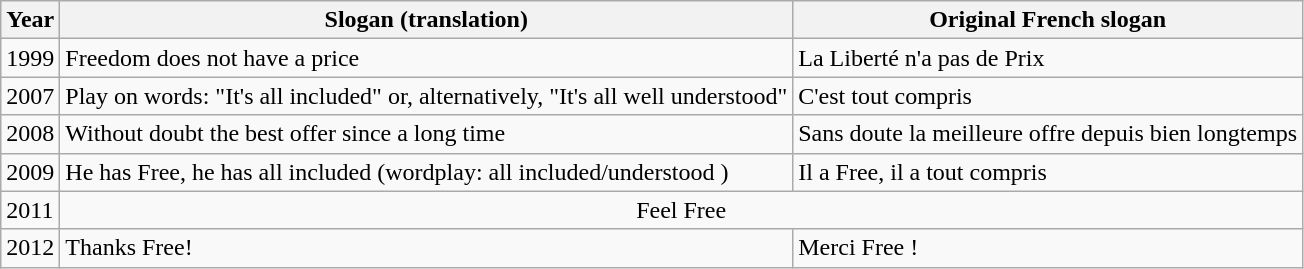<table class="wikitable" style="text-align: left">
<tr>
<th>Year</th>
<th>Slogan (translation)</th>
<th>Original French slogan</th>
</tr>
<tr>
<td>1999</td>
<td>Freedom does not have a price</td>
<td>La Liberté n'a pas de Prix</td>
</tr>
<tr>
<td>2007</td>
<td>Play on words: "It's all included" or, alternatively, "It's all well understood"</td>
<td>C'est tout compris</td>
</tr>
<tr>
<td>2008</td>
<td>Without doubt the best offer since a long time</td>
<td>Sans doute la meilleure offre depuis bien longtemps</td>
</tr>
<tr>
<td>2009</td>
<td>He has Free, he has all included (wordplay: all included/understood )</td>
<td>Il a Free, il a tout compris</td>
</tr>
<tr>
<td>2011</td>
<td style="text-align:center;" colspan="2">Feel Free</td>
</tr>
<tr>
<td>2012</td>
<td>Thanks Free!</td>
<td>Merci Free !</td>
</tr>
</table>
